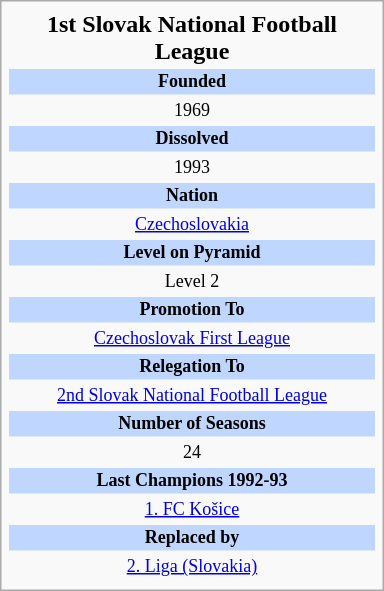<table class="infobox football" style="width: 16em; text-align: center;">
<tr>
<th style="font-size: 16px;">1st Slovak National Football League</th>
</tr>
<tr>
<td style="font-size: 12px; background: #BFD7FF;"><strong>Founded</strong></td>
</tr>
<tr>
<td style="font-size: 12px;">1969</td>
</tr>
<tr>
<td style="font-size: 12px; background: #BFD7FF;"><strong>Dissolved</strong></td>
</tr>
<tr>
<td style="font-size: 12px;">1993</td>
</tr>
<tr>
<td style="font-size: 12px; background: #BFD7FF;"><strong>Nation</strong></td>
</tr>
<tr>
<td style="font-size: 12px;"><a href='#'>Czechoslovakia</a></td>
</tr>
<tr>
<td style="font-size: 12px; background: #BFD7FF;"><strong>Level on Pyramid</strong></td>
</tr>
<tr>
<td style="font-size: 12px;">Level 2</td>
</tr>
<tr>
<td style="font-size: 12px; background: #BFD7FF;"><strong>Promotion To</strong></td>
</tr>
<tr>
<td style="font-size: 12px;"><a href='#'>Czechoslovak First League</a></td>
</tr>
<tr>
<td style="font-size: 12px; background: #BFD7FF;"><strong>Relegation To</strong></td>
</tr>
<tr>
<td style="font-size: 12px;"><a href='#'>2nd Slovak National Football League</a></td>
</tr>
<tr>
<td style="font-size: 12px; background: #BFD7FF;"><strong>Number of Seasons</strong></td>
</tr>
<tr>
<td style="font-size: 12px;">24</td>
</tr>
<tr>
<td style="font-size: 12px; background: #BFD7FF;"><strong>Last Champions 1992-93</strong></td>
</tr>
<tr>
<td style="font-size: 12px;"><a href='#'>1. FC Košice</a></td>
</tr>
<tr>
<td style="font-size: 12px; background: #BFD7FF;"><strong>Replaced by</strong></td>
</tr>
<tr>
<td style="font-size: 12px;"><a href='#'>2. Liga (Slovakia)</a></td>
</tr>
<tr>
</tr>
</table>
